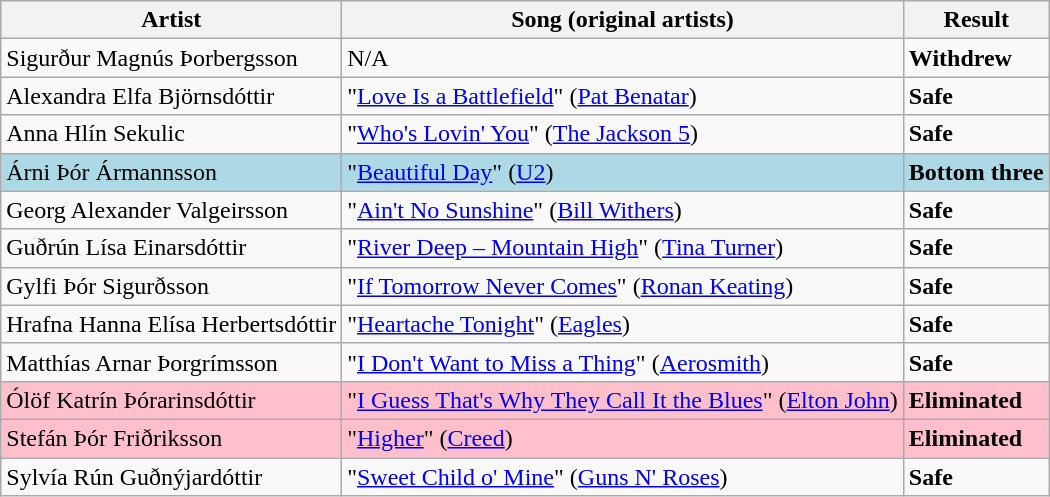<table class=wikitable>
<tr>
<th>Artist</th>
<th>Song (original artists)</th>
<th>Result</th>
</tr>
<tr>
<td>Sigurður Magnús Þorbergsson</td>
<td>N/A</td>
<td><strong>Withdrew</strong></td>
</tr>
<tr>
<td>Alexandra Elfa Björnsdóttir</td>
<td>"<a href='#'>Love Is a Battlefield</a>" (<a href='#'>Pat Benatar</a>)</td>
<td><strong>Safe</strong></td>
</tr>
<tr>
<td>Anna Hlín Sekulic</td>
<td>"<a href='#'>Who's Lovin' You</a>" (<a href='#'>The Jackson 5</a>)</td>
<td><strong>Safe</strong></td>
</tr>
<tr style="background:lightblue;">
<td>Árni Þór Ármannsson</td>
<td>"<a href='#'>Beautiful Day</a>" (<a href='#'>U2</a>)</td>
<td><strong>Bottom three</strong></td>
</tr>
<tr>
<td>Georg Alexander Valgeirsson</td>
<td>"<a href='#'>Ain't No Sunshine</a>" (<a href='#'>Bill Withers</a>)</td>
<td><strong>Safe</strong></td>
</tr>
<tr>
<td>Guðrún Lísa Einarsdóttir</td>
<td>"<a href='#'>River Deep – Mountain High</a>" (<a href='#'>Tina Turner</a>)</td>
<td><strong>Safe</strong></td>
</tr>
<tr>
<td>Gylfi Þór Sigurðsson</td>
<td>"<a href='#'>If Tomorrow Never Comes</a>" (<a href='#'>Ronan Keating</a>)</td>
<td><strong>Safe</strong></td>
</tr>
<tr>
<td>Hrafna Hanna Elísa Herbertsdóttir</td>
<td>"<a href='#'>Heartache Tonight</a>" (<a href='#'>Eagles</a>)</td>
<td><strong>Safe</strong></td>
</tr>
<tr>
<td>Matthías Arnar Þorgrímsson</td>
<td>"<a href='#'>I Don't Want to Miss a Thing</a>" (<a href='#'>Aerosmith</a>)</td>
<td><strong>Safe</strong></td>
</tr>
<tr style="background:pink;">
<td>Ólöf Katrín Þórarinsdóttir</td>
<td>"<a href='#'>I Guess That's Why They Call It the Blues</a>" (<a href='#'>Elton John</a>)</td>
<td><strong>Eliminated</strong></td>
</tr>
<tr style="background:pink;">
<td>Stefán Þór Friðriksson</td>
<td>"<a href='#'>Higher</a>" (<a href='#'>Creed</a>)</td>
<td><strong>Eliminated</strong></td>
</tr>
<tr>
<td>Sylvía Rún Guðnýjardóttir</td>
<td>"<a href='#'>Sweet Child o' Mine</a>" (<a href='#'>Guns N' Roses</a>)</td>
<td><strong>Safe</strong></td>
</tr>
</table>
